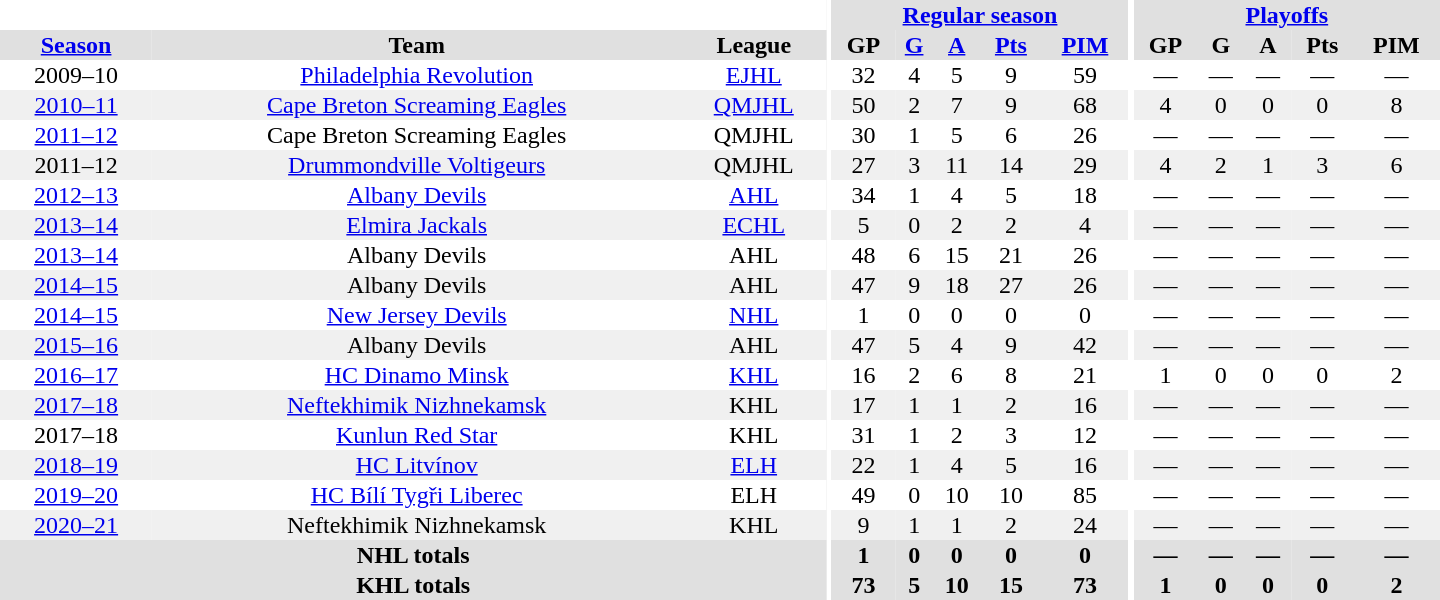<table border="0" cellpadding="1" cellspacing="0" style="text-align:center; width:60em">
<tr bgcolor="#e0e0e0">
<th colspan="3" bgcolor="#ffffff"></th>
<th rowspan="99" bgcolor="#ffffff"></th>
<th colspan="5"><a href='#'>Regular season</a></th>
<th rowspan="99" bgcolor="#ffffff"></th>
<th colspan="5"><a href='#'>Playoffs</a></th>
</tr>
<tr bgcolor="#e0e0e0">
<th><a href='#'>Season</a></th>
<th>Team</th>
<th>League</th>
<th>GP</th>
<th><a href='#'>G</a></th>
<th><a href='#'>A</a></th>
<th><a href='#'>Pts</a></th>
<th><a href='#'>PIM</a></th>
<th>GP</th>
<th>G</th>
<th>A</th>
<th>Pts</th>
<th>PIM</th>
</tr>
<tr>
<td>2009–10</td>
<td><a href='#'>Philadelphia Revolution</a></td>
<td><a href='#'>EJHL</a></td>
<td>32</td>
<td>4</td>
<td>5</td>
<td>9</td>
<td>59</td>
<td>—</td>
<td>—</td>
<td>—</td>
<td>—</td>
<td>—</td>
</tr>
<tr bgcolor="#f0f0f0">
<td><a href='#'>2010–11</a></td>
<td><a href='#'>Cape Breton Screaming Eagles</a></td>
<td><a href='#'>QMJHL</a></td>
<td>50</td>
<td>2</td>
<td>7</td>
<td>9</td>
<td>68</td>
<td>4</td>
<td>0</td>
<td>0</td>
<td>0</td>
<td>8</td>
</tr>
<tr>
<td><a href='#'>2011–12</a></td>
<td>Cape Breton Screaming Eagles</td>
<td>QMJHL</td>
<td>30</td>
<td>1</td>
<td>5</td>
<td>6</td>
<td>26</td>
<td>—</td>
<td>—</td>
<td>—</td>
<td>—</td>
<td>—</td>
</tr>
<tr bgcolor="#f0f0f0">
<td>2011–12</td>
<td><a href='#'>Drummondville Voltigeurs</a></td>
<td>QMJHL</td>
<td>27</td>
<td>3</td>
<td>11</td>
<td>14</td>
<td>29</td>
<td>4</td>
<td>2</td>
<td>1</td>
<td>3</td>
<td>6</td>
</tr>
<tr>
<td><a href='#'>2012–13</a></td>
<td><a href='#'>Albany Devils</a></td>
<td><a href='#'>AHL</a></td>
<td>34</td>
<td>1</td>
<td>4</td>
<td>5</td>
<td>18</td>
<td>—</td>
<td>—</td>
<td>—</td>
<td>—</td>
<td>—</td>
</tr>
<tr bgcolor="#f0f0f0">
<td><a href='#'>2013–14</a></td>
<td><a href='#'>Elmira Jackals</a></td>
<td><a href='#'>ECHL</a></td>
<td>5</td>
<td>0</td>
<td>2</td>
<td>2</td>
<td>4</td>
<td>—</td>
<td>—</td>
<td>—</td>
<td>—</td>
<td>—</td>
</tr>
<tr>
<td><a href='#'>2013–14</a></td>
<td>Albany Devils</td>
<td>AHL</td>
<td>48</td>
<td>6</td>
<td>15</td>
<td>21</td>
<td>26</td>
<td>—</td>
<td>—</td>
<td>—</td>
<td>—</td>
<td>—</td>
</tr>
<tr bgcolor="#f0f0f0">
<td><a href='#'>2014–15</a></td>
<td>Albany Devils</td>
<td>AHL</td>
<td>47</td>
<td>9</td>
<td>18</td>
<td>27</td>
<td>26</td>
<td>—</td>
<td>—</td>
<td>—</td>
<td>—</td>
<td>—</td>
</tr>
<tr>
<td><a href='#'>2014–15</a></td>
<td><a href='#'>New Jersey Devils</a></td>
<td><a href='#'>NHL</a></td>
<td>1</td>
<td>0</td>
<td>0</td>
<td>0</td>
<td>0</td>
<td>—</td>
<td>—</td>
<td>—</td>
<td>—</td>
<td>—</td>
</tr>
<tr bgcolor="#f0f0f0">
<td><a href='#'>2015–16</a></td>
<td>Albany Devils</td>
<td>AHL</td>
<td>47</td>
<td>5</td>
<td>4</td>
<td>9</td>
<td>42</td>
<td>—</td>
<td>—</td>
<td>—</td>
<td>—</td>
<td>—</td>
</tr>
<tr>
<td><a href='#'>2016–17</a></td>
<td><a href='#'>HC Dinamo Minsk</a></td>
<td><a href='#'>KHL</a></td>
<td>16</td>
<td>2</td>
<td>6</td>
<td>8</td>
<td>21</td>
<td>1</td>
<td>0</td>
<td>0</td>
<td>0</td>
<td>2</td>
</tr>
<tr bgcolor="#f0f0f0">
<td><a href='#'>2017–18</a></td>
<td><a href='#'>Neftekhimik Nizhnekamsk</a></td>
<td>KHL</td>
<td>17</td>
<td>1</td>
<td>1</td>
<td>2</td>
<td>16</td>
<td>—</td>
<td>—</td>
<td>—</td>
<td>—</td>
<td>—</td>
</tr>
<tr>
<td>2017–18</td>
<td><a href='#'>Kunlun Red Star</a></td>
<td>KHL</td>
<td>31</td>
<td>1</td>
<td>2</td>
<td>3</td>
<td>12</td>
<td>—</td>
<td>—</td>
<td>—</td>
<td>—</td>
<td>—</td>
</tr>
<tr bgcolor="#f0f0f0">
<td><a href='#'>2018–19</a></td>
<td><a href='#'>HC Litvínov</a></td>
<td><a href='#'>ELH</a></td>
<td>22</td>
<td>1</td>
<td>4</td>
<td>5</td>
<td>16</td>
<td>—</td>
<td>—</td>
<td>—</td>
<td>—</td>
<td>—</td>
</tr>
<tr>
<td><a href='#'>2019–20</a></td>
<td><a href='#'>HC Bílí Tygři Liberec</a></td>
<td>ELH</td>
<td>49</td>
<td>0</td>
<td>10</td>
<td>10</td>
<td>85</td>
<td>—</td>
<td>—</td>
<td>—</td>
<td>—</td>
<td>—</td>
</tr>
<tr bgcolor="#f0f0f0">
<td><a href='#'>2020–21</a></td>
<td>Neftekhimik Nizhnekamsk</td>
<td>KHL</td>
<td>9</td>
<td>1</td>
<td>1</td>
<td>2</td>
<td>24</td>
<td>—</td>
<td>—</td>
<td>—</td>
<td>—</td>
<td>—</td>
</tr>
<tr bgcolor="#e0e0e0">
<th colspan="3">NHL totals</th>
<th>1</th>
<th>0</th>
<th>0</th>
<th>0</th>
<th>0</th>
<th>—</th>
<th>—</th>
<th>—</th>
<th>—</th>
<th>—</th>
</tr>
<tr bgcolor="#e0e0e0">
<th colspan="3">KHL totals</th>
<th>73</th>
<th>5</th>
<th>10</th>
<th>15</th>
<th>73</th>
<th>1</th>
<th>0</th>
<th>0</th>
<th>0</th>
<th>2</th>
</tr>
</table>
